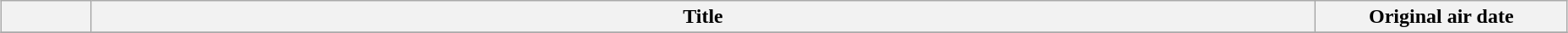<table class="wikitable" style="width:98%; margin:auto; background:#FFF;">
<tr style="border-bottom: 3px solid 2F4F4F;">
<th style="width:4em;"></th>
<th>Title</th>
<th style="width:12em;">Original air date</th>
</tr>
<tr>
</tr>
</table>
